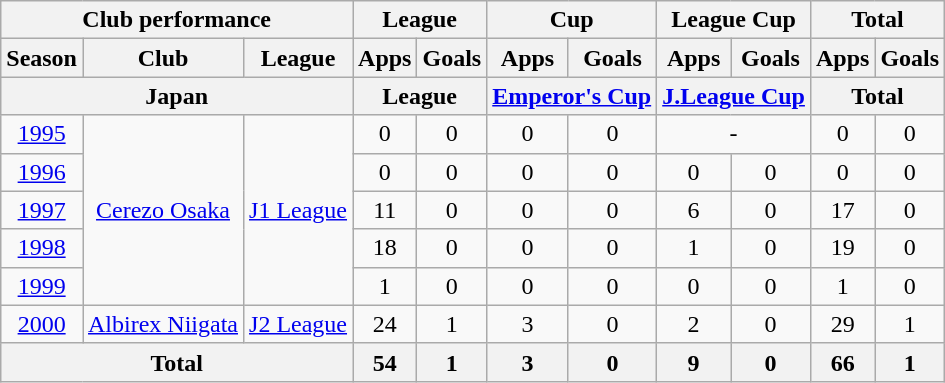<table class="wikitable" style="text-align:center;">
<tr>
<th colspan=3>Club performance</th>
<th colspan=2>League</th>
<th colspan=2>Cup</th>
<th colspan=2>League Cup</th>
<th colspan=2>Total</th>
</tr>
<tr>
<th>Season</th>
<th>Club</th>
<th>League</th>
<th>Apps</th>
<th>Goals</th>
<th>Apps</th>
<th>Goals</th>
<th>Apps</th>
<th>Goals</th>
<th>Apps</th>
<th>Goals</th>
</tr>
<tr>
<th colspan=3>Japan</th>
<th colspan=2>League</th>
<th colspan=2><a href='#'>Emperor's Cup</a></th>
<th colspan=2><a href='#'>J.League Cup</a></th>
<th colspan=2>Total</th>
</tr>
<tr>
<td><a href='#'>1995</a></td>
<td rowspan="5"><a href='#'>Cerezo Osaka</a></td>
<td rowspan="5"><a href='#'>J1 League</a></td>
<td>0</td>
<td>0</td>
<td>0</td>
<td>0</td>
<td colspan="2">-</td>
<td>0</td>
<td>0</td>
</tr>
<tr>
<td><a href='#'>1996</a></td>
<td>0</td>
<td>0</td>
<td>0</td>
<td>0</td>
<td>0</td>
<td>0</td>
<td>0</td>
<td>0</td>
</tr>
<tr>
<td><a href='#'>1997</a></td>
<td>11</td>
<td>0</td>
<td>0</td>
<td>0</td>
<td>6</td>
<td>0</td>
<td>17</td>
<td>0</td>
</tr>
<tr>
<td><a href='#'>1998</a></td>
<td>18</td>
<td>0</td>
<td>0</td>
<td>0</td>
<td>1</td>
<td>0</td>
<td>19</td>
<td>0</td>
</tr>
<tr>
<td><a href='#'>1999</a></td>
<td>1</td>
<td>0</td>
<td>0</td>
<td>0</td>
<td>0</td>
<td>0</td>
<td>1</td>
<td>0</td>
</tr>
<tr>
<td><a href='#'>2000</a></td>
<td><a href='#'>Albirex Niigata</a></td>
<td><a href='#'>J2 League</a></td>
<td>24</td>
<td>1</td>
<td>3</td>
<td>0</td>
<td>2</td>
<td>0</td>
<td>29</td>
<td>1</td>
</tr>
<tr>
<th colspan=3>Total</th>
<th>54</th>
<th>1</th>
<th>3</th>
<th>0</th>
<th>9</th>
<th>0</th>
<th>66</th>
<th>1</th>
</tr>
</table>
